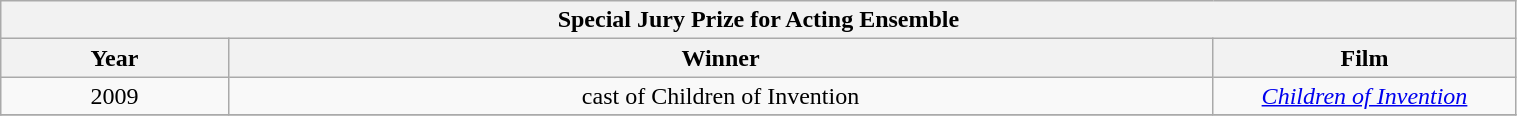<table class="wikitable" width="80%">
<tr>
<th colspan="3" align="center">Special Jury Prize for Acting Ensemble</th>
</tr>
<tr>
<th width="15%">Year</th>
<th width="65%">Winner</th>
<th width="20%">Film</th>
</tr>
<tr>
<td align="center">2009</td>
<td align="center">cast of Children of Invention</td>
<td align="center"><em><a href='#'>Children of Invention</a></em></td>
</tr>
<tr>
</tr>
</table>
